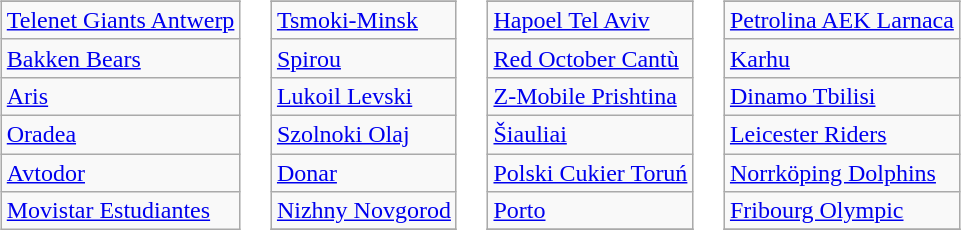<table>
<tr valign=top>
<td><br><table class="wikitable">
<tr>
</tr>
<tr>
<td> <a href='#'>Telenet Giants Antwerp</a></td>
</tr>
<tr>
<td> <a href='#'>Bakken Bears</a></td>
</tr>
<tr>
<td> <a href='#'>Aris</a></td>
</tr>
<tr>
<td> <a href='#'>Oradea</a></td>
</tr>
<tr>
<td> <a href='#'>Avtodor</a></td>
</tr>
<tr>
<td> <a href='#'>Movistar Estudiantes</a></td>
</tr>
</table>
</td>
<td><br><table class="wikitable">
<tr>
</tr>
<tr>
<td> <a href='#'>Tsmoki-Minsk</a></td>
</tr>
<tr>
<td> <a href='#'>Spirou</a></td>
</tr>
<tr>
<td> <a href='#'>Lukoil Levski</a></td>
</tr>
<tr>
<td> <a href='#'>Szolnoki Olaj</a></td>
</tr>
<tr>
<td> <a href='#'>Donar</a></td>
</tr>
<tr>
<td> <a href='#'>Nizhny Novgorod</a></td>
</tr>
<tr>
</tr>
</table>
</td>
<td><br><table class="wikitable">
<tr>
</tr>
<tr>
<td> <a href='#'>Hapoel Tel Aviv</a></td>
</tr>
<tr>
<td> <a href='#'>Red October Cantù</a></td>
</tr>
<tr>
<td> <a href='#'>Z-Mobile Prishtina</a></td>
</tr>
<tr>
<td> <a href='#'>Šiauliai</a></td>
</tr>
<tr>
<td> <a href='#'>Polski Cukier Toruń</a></td>
</tr>
<tr>
<td> <a href='#'>Porto</a></td>
</tr>
<tr>
</tr>
</table>
</td>
<td><br><table class="wikitable">
<tr>
</tr>
<tr>
<td> <a href='#'>Petrolina AEK Larnaca</a></td>
</tr>
<tr>
<td> <a href='#'>Karhu</a></td>
</tr>
<tr>
<td> <a href='#'>Dinamo Tbilisi</a></td>
</tr>
<tr>
<td> <a href='#'>Leicester Riders</a></td>
</tr>
<tr>
<td> <a href='#'>Norrköping Dolphins</a></td>
</tr>
<tr>
<td> <a href='#'>Fribourg Olympic</a></td>
</tr>
<tr>
</tr>
</table>
</td>
</tr>
</table>
